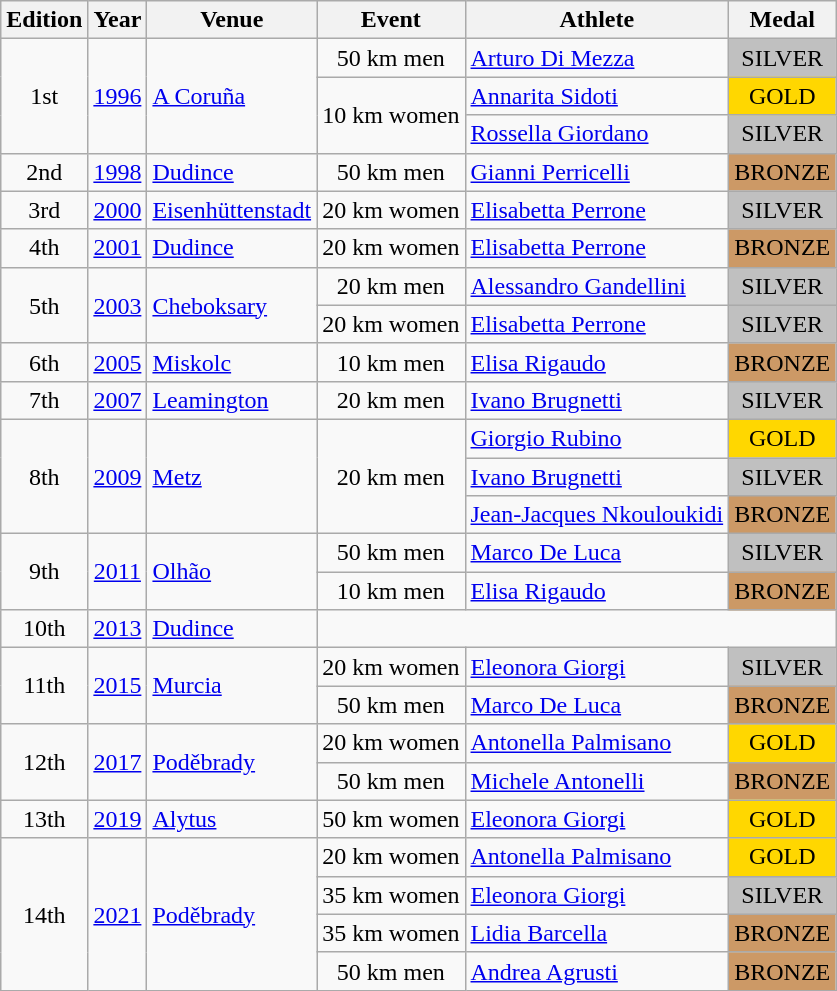<table class="wikitable sortable" style=" text-align:center;">
<tr>
<th>Edition</th>
<th>Year</th>
<th>Venue</th>
<th>Event</th>
<th>Athlete</th>
<th>Medal</th>
</tr>
<tr>
<td rowspan=3>1st</td>
<td rowspan=3><a href='#'>1996</a></td>
<td rowspan=3 align=left> <a href='#'>A Coruña</a></td>
<td>50 km men</td>
<td align=left><a href='#'>Arturo Di Mezza</a></td>
<td bgcolor=silver>SILVER</td>
</tr>
<tr>
<td rowspan=2>10 km women</td>
<td align=left><a href='#'>Annarita Sidoti</a></td>
<td bgcolor=gold>GOLD</td>
</tr>
<tr>
<td align=left><a href='#'>Rossella Giordano</a></td>
<td bgcolor=silver>SILVER</td>
</tr>
<tr>
<td>2nd</td>
<td><a href='#'>1998</a></td>
<td align=left> <a href='#'>Dudince</a></td>
<td>50 km men</td>
<td align=left><a href='#'>Gianni Perricelli</a></td>
<td bgcolor=cc9966>BRONZE</td>
</tr>
<tr>
<td>3rd</td>
<td><a href='#'>2000</a></td>
<td align=left> <a href='#'>Eisenhüttenstadt</a></td>
<td>20 km women</td>
<td align=left><a href='#'>Elisabetta Perrone</a></td>
<td bgcolor=silver>SILVER</td>
</tr>
<tr>
<td>4th</td>
<td><a href='#'>2001</a></td>
<td align=left> <a href='#'>Dudince</a></td>
<td>20 km women</td>
<td align=left><a href='#'>Elisabetta Perrone</a></td>
<td bgcolor=cc9966>BRONZE</td>
</tr>
<tr>
<td rowspan=2>5th</td>
<td rowspan=2><a href='#'>2003</a></td>
<td rowspan=2 align=left> <a href='#'>Cheboksary</a></td>
<td>20 km men</td>
<td align=left><a href='#'>Alessandro Gandellini</a></td>
<td bgcolor=silver>SILVER</td>
</tr>
<tr>
<td>20 km women</td>
<td align=left><a href='#'>Elisabetta Perrone</a></td>
<td bgcolor=silver>SILVER</td>
</tr>
<tr>
<td>6th</td>
<td><a href='#'>2005</a></td>
<td align=left> <a href='#'>Miskolc</a></td>
<td>10 km men</td>
<td align=left><a href='#'>Elisa Rigaudo</a></td>
<td bgcolor=cc9966>BRONZE</td>
</tr>
<tr>
<td>7th</td>
<td><a href='#'>2007</a></td>
<td align=left> <a href='#'>Leamington</a></td>
<td>20 km men</td>
<td align=left><a href='#'>Ivano Brugnetti</a></td>
<td bgcolor=silver>SILVER</td>
</tr>
<tr>
<td rowspan=3>8th</td>
<td rowspan=3><a href='#'>2009</a></td>
<td align=left rowspan=3> <a href='#'>Metz</a></td>
<td rowspan=3>20 km men</td>
<td align=left><a href='#'>Giorgio Rubino</a></td>
<td bgcolor=gold>GOLD</td>
</tr>
<tr>
<td align=left><a href='#'>Ivano Brugnetti</a></td>
<td bgcolor=silver>SILVER</td>
</tr>
<tr>
<td align=left><a href='#'>Jean-Jacques Nkouloukidi</a></td>
<td bgcolor=cc9966>BRONZE</td>
</tr>
<tr>
<td rowspan=2>9th</td>
<td rowspan=2><a href='#'>2011</a></td>
<td align=left rowspan=2> <a href='#'>Olhão</a></td>
<td>50 km men</td>
<td align=left><a href='#'>Marco De Luca</a></td>
<td bgcolor=silver>SILVER</td>
</tr>
<tr>
<td>10 km men</td>
<td align=left><a href='#'>Elisa Rigaudo</a></td>
<td bgcolor=cc9966>BRONZE</td>
</tr>
<tr>
<td>10th</td>
<td><a href='#'>2013</a></td>
<td align=left> <a href='#'>Dudince</a></td>
<td colspan=3></td>
</tr>
<tr>
<td rowspan=2>11th</td>
<td rowspan=2><a href='#'>2015</a></td>
<td rowspan=2 align=left> <a href='#'>Murcia</a></td>
<td>20 km women</td>
<td align=left><a href='#'>Eleonora Giorgi</a></td>
<td bgcolor=silver>SILVER</td>
</tr>
<tr>
<td>50 km men</td>
<td align=left><a href='#'>Marco De Luca</a></td>
<td bgcolor=cc9966>BRONZE</td>
</tr>
<tr>
<td rowspan=2>12th</td>
<td rowspan=2><a href='#'>2017</a></td>
<td rowspan=2 align=left> <a href='#'>Poděbrady</a></td>
<td>20 km women</td>
<td align=left><a href='#'>Antonella Palmisano</a></td>
<td bgcolor=gold>GOLD</td>
</tr>
<tr>
<td>50 km men</td>
<td align=left><a href='#'>Michele Antonelli</a></td>
<td bgcolor=cc9966>BRONZE</td>
</tr>
<tr>
<td rowspan=1>13th</td>
<td rowspan=1><a href='#'>2019</a></td>
<td rowspan=1 align=left> <a href='#'>Alytus</a></td>
<td>50 km women</td>
<td align=left><a href='#'>Eleonora Giorgi</a></td>
<td bgcolor=gold>GOLD</td>
</tr>
<tr>
<td rowspan=4>14th</td>
<td rowspan=4><a href='#'>2021</a></td>
<td rowspan=4 align=left> <a href='#'>Poděbrady</a></td>
<td>20 km women</td>
<td align=left><a href='#'>Antonella Palmisano</a></td>
<td bgcolor=gold>GOLD</td>
</tr>
<tr>
<td>35 km women</td>
<td align=left><a href='#'>Eleonora Giorgi</a></td>
<td bgcolor=silver>SILVER</td>
</tr>
<tr>
<td>35 km women</td>
<td align=left><a href='#'>Lidia Barcella</a></td>
<td bgcolor=cc9966>BRONZE</td>
</tr>
<tr>
<td>50 km men</td>
<td align=left><a href='#'>Andrea Agrusti</a></td>
<td bgcolor=cc9966>BRONZE</td>
</tr>
</table>
